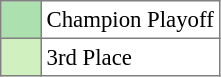<table bgcolor="#f7f8ff" cellpadding="3" cellspacing="0" border="1" style="font-size: 95%; border: gray solid 1px; border-collapse: collapse;text-align:center;">
<tr>
<td style="background: #ACE1AF;" width="20"></td>
<td bgcolor="#ffffff" align="left">Champion Playoff</td>
</tr>
<tr>
<td style="background: #D0F0C0;" width="20"></td>
<td bgcolor="#ffffff" align="left">3rd Place</td>
</tr>
</table>
